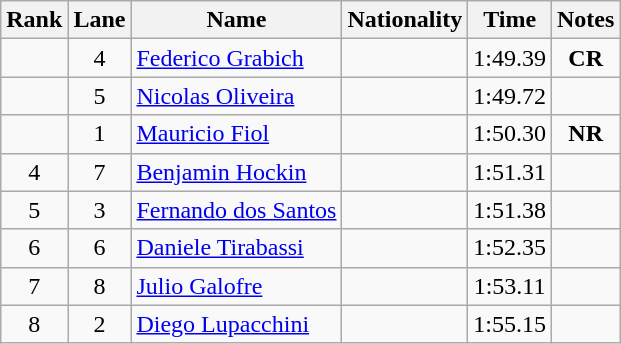<table class="wikitable sortable" style="text-align:center">
<tr>
<th>Rank</th>
<th>Lane</th>
<th>Name</th>
<th>Nationality</th>
<th>Time</th>
<th>Notes</th>
</tr>
<tr>
<td></td>
<td>4</td>
<td align=left><a href='#'>Federico Grabich</a></td>
<td align=left></td>
<td>1:49.39</td>
<td><strong>CR</strong></td>
</tr>
<tr>
<td></td>
<td>5</td>
<td align=left><a href='#'>Nicolas Oliveira</a></td>
<td align=left></td>
<td>1:49.72</td>
<td></td>
</tr>
<tr>
<td></td>
<td>1</td>
<td align=left><a href='#'>Mauricio Fiol</a></td>
<td align=left></td>
<td>1:50.30</td>
<td><strong>NR</strong></td>
</tr>
<tr>
<td>4</td>
<td>7</td>
<td align=left><a href='#'>Benjamin Hockin</a></td>
<td align=left></td>
<td>1:51.31</td>
<td></td>
</tr>
<tr>
<td>5</td>
<td>3</td>
<td align=left><a href='#'>Fernando dos Santos</a></td>
<td align=left></td>
<td>1:51.38</td>
<td></td>
</tr>
<tr>
<td>6</td>
<td>6</td>
<td align=left><a href='#'>Daniele Tirabassi</a></td>
<td align=left></td>
<td>1:52.35</td>
<td></td>
</tr>
<tr>
<td>7</td>
<td>8</td>
<td align=left><a href='#'>Julio Galofre</a></td>
<td align=left></td>
<td>1:53.11</td>
<td></td>
</tr>
<tr>
<td>8</td>
<td>2</td>
<td align=left><a href='#'>Diego Lupacchini</a></td>
<td align=left></td>
<td>1:55.15</td>
<td></td>
</tr>
</table>
